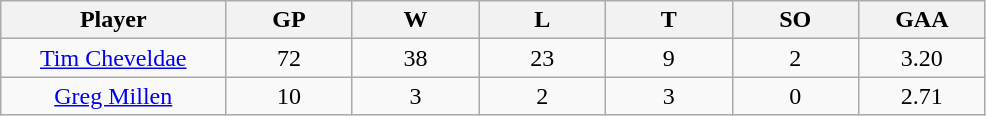<table class="wikitable sortable">
<tr>
<th bgcolor="#DDDDFF" width="16%">Player</th>
<th bgcolor="#DDDDFF" width="9%">GP</th>
<th bgcolor="#DDDDFF" width="9%">W</th>
<th bgcolor="#DDDDFF" width="9%">L</th>
<th bgcolor="#DDDDFF" width="9%">T</th>
<th bgcolor="#DDDDFF" width="9%">SO</th>
<th bgcolor="#DDDDFF" width="9%">GAA</th>
</tr>
<tr align="center">
<td><a href='#'>Tim Cheveldae</a></td>
<td>72</td>
<td>38</td>
<td>23</td>
<td>9</td>
<td>2</td>
<td>3.20</td>
</tr>
<tr align="center">
<td><a href='#'>Greg Millen</a></td>
<td>10</td>
<td>3</td>
<td>2</td>
<td>3</td>
<td>0</td>
<td>2.71</td>
</tr>
</table>
